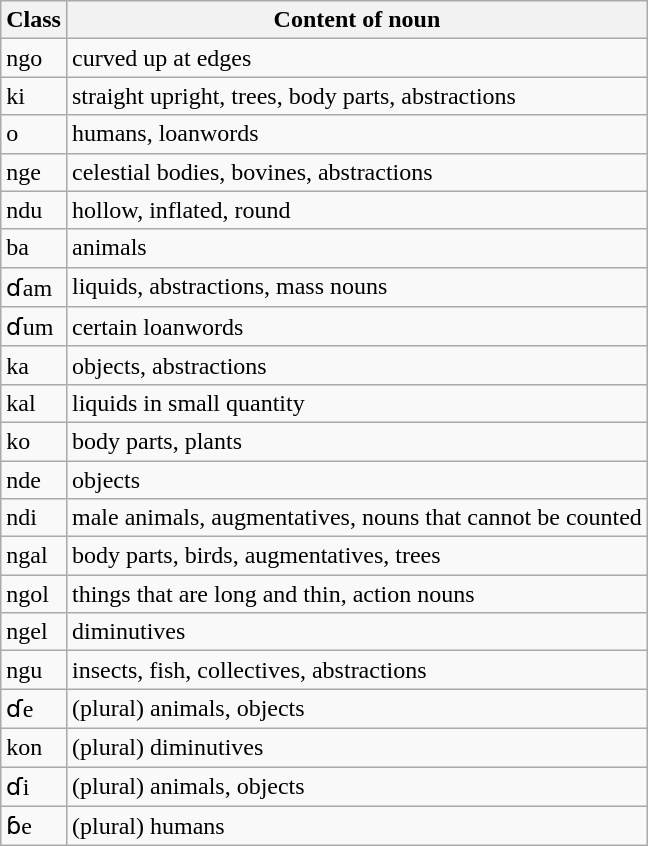<table class="wikitable">
<tr>
<th>Class</th>
<th>Content of noun</th>
</tr>
<tr>
<td>ngo</td>
<td>curved up at edges</td>
</tr>
<tr>
<td>ki</td>
<td>straight upright, trees, body parts, abstractions</td>
</tr>
<tr>
<td>o</td>
<td>humans, loanwords</td>
</tr>
<tr>
<td>nge</td>
<td>celestial bodies, bovines, abstractions</td>
</tr>
<tr>
<td>ndu</td>
<td>hollow, inflated, round</td>
</tr>
<tr>
<td>ba</td>
<td>animals</td>
</tr>
<tr>
<td>ɗam</td>
<td>liquids, abstractions, mass nouns</td>
</tr>
<tr>
<td>ɗum</td>
<td>certain loanwords</td>
</tr>
<tr>
<td>ka</td>
<td>objects, abstractions</td>
</tr>
<tr>
<td>kal</td>
<td>liquids in small quantity</td>
</tr>
<tr>
<td>ko</td>
<td>body parts, plants</td>
</tr>
<tr>
<td>nde</td>
<td>objects</td>
</tr>
<tr>
<td>ndi</td>
<td>male animals, augmentatives, nouns that cannot be counted</td>
</tr>
<tr>
<td>ngal</td>
<td>body parts, birds, augmentatives, trees</td>
</tr>
<tr>
<td>ngol</td>
<td>things that are long and thin, action nouns</td>
</tr>
<tr>
<td>ngel</td>
<td>diminutives</td>
</tr>
<tr>
<td>ngu</td>
<td>insects, fish, collectives, abstractions</td>
</tr>
<tr>
<td>ɗe</td>
<td>(plural) animals, objects</td>
</tr>
<tr>
<td>kon</td>
<td>(plural) diminutives</td>
</tr>
<tr>
<td>ɗi</td>
<td>(plural) animals, objects</td>
</tr>
<tr>
<td>ɓe</td>
<td>(plural) humans</td>
</tr>
</table>
